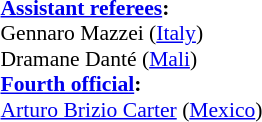<table width=100% style="font-size: 90%">
<tr>
<td><br><strong><a href='#'>Assistant referees</a>:</strong>
<br> Gennaro Mazzei (<a href='#'>Italy</a>)
<br> Dramane Danté (<a href='#'>Mali</a>)
<br><strong><a href='#'>Fourth official</a>:</strong>
<br><a href='#'>Arturo Brizio Carter</a> (<a href='#'>Mexico</a>)</td>
</tr>
</table>
